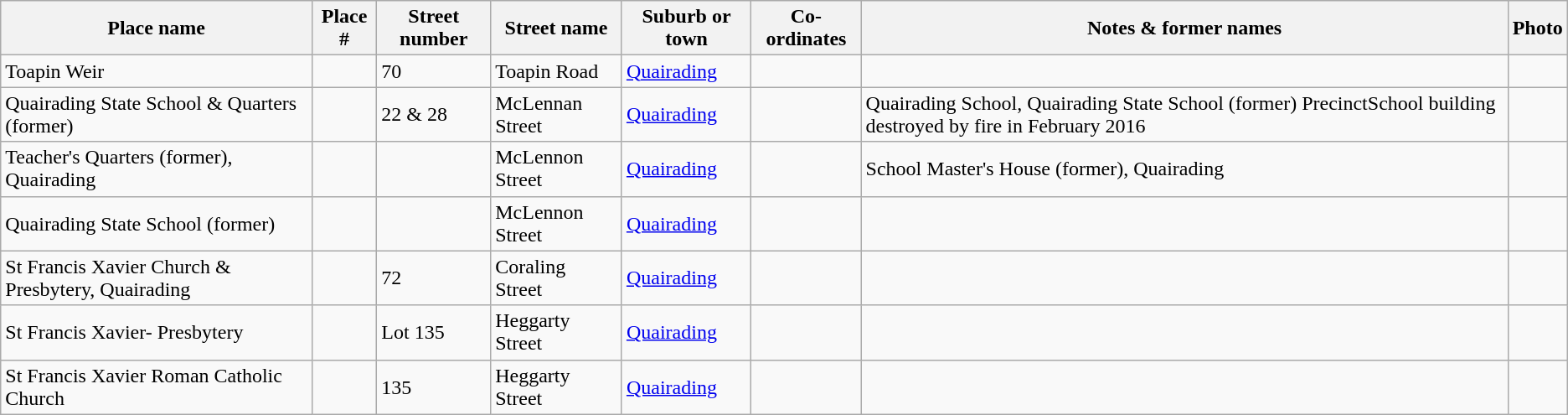<table class="wikitable sortable">
<tr>
<th>Place name</th>
<th>Place #</th>
<th>Street number</th>
<th>Street name</th>
<th>Suburb or town</th>
<th>Co-ordinates</th>
<th class="unsortable">Notes & former names</th>
<th class="unsortable">Photo</th>
</tr>
<tr>
<td>Toapin Weir</td>
<td></td>
<td>70</td>
<td>Toapin Road</td>
<td><a href='#'>Quairading</a></td>
<td></td>
<td></td>
<td></td>
</tr>
<tr>
<td>Quairading State School & Quarters (former)</td>
<td></td>
<td>22 & 28</td>
<td>McLennan Street</td>
<td><a href='#'>Quairading</a></td>
<td></td>
<td>Quairading School, Quairading State School (former) PrecinctSchool building destroyed by fire in February 2016</td>
<td></td>
</tr>
<tr>
<td>Teacher's Quarters (former), Quairading</td>
<td></td>
<td></td>
<td>McLennon Street</td>
<td><a href='#'>Quairading</a></td>
<td></td>
<td>School Master's House (former), Quairading</td>
<td></td>
</tr>
<tr>
<td>Quairading State School (former)</td>
<td></td>
<td></td>
<td>McLennon Street</td>
<td><a href='#'>Quairading</a></td>
<td></td>
<td></td>
<td></td>
</tr>
<tr>
<td>St Francis Xavier Church & Presbytery, Quairading</td>
<td></td>
<td>72</td>
<td>Coraling Street</td>
<td><a href='#'>Quairading</a></td>
<td></td>
<td></td>
<td></td>
</tr>
<tr>
<td>St Francis Xavier- Presbytery</td>
<td></td>
<td>Lot 135</td>
<td>Heggarty Street</td>
<td><a href='#'>Quairading</a></td>
<td></td>
<td></td>
<td></td>
</tr>
<tr>
<td>St Francis Xavier Roman Catholic Church</td>
<td></td>
<td>135</td>
<td>Heggarty Street</td>
<td><a href='#'>Quairading</a></td>
<td></td>
<td></td>
<td></td>
</tr>
</table>
